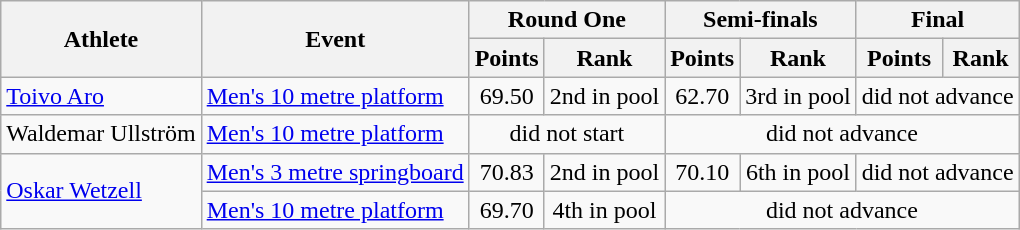<table class="wikitable">
<tr>
<th rowspan=2>Athlete</th>
<th rowspan=2>Event</th>
<th colspan=2>Round One</th>
<th colspan=2>Semi-finals</th>
<th colspan=2>Final</th>
</tr>
<tr>
<th>Points</th>
<th>Rank</th>
<th>Points</th>
<th>Rank</th>
<th>Points</th>
<th>Rank</th>
</tr>
<tr align=center>
<td align=left><a href='#'>Toivo Aro</a></td>
<td align=left><a href='#'>Men's 10 metre platform</a></td>
<td>69.50</td>
<td>2nd in pool</td>
<td>62.70</td>
<td>3rd in pool</td>
<td colspan=2>did not advance</td>
</tr>
<tr align=center>
<td align=left>Waldemar Ullström</td>
<td align=left><a href='#'>Men's 10 metre platform</a></td>
<td colspan=2>did not start</td>
<td colspan=4>did not advance</td>
</tr>
<tr align=center>
<td align=left rowspan=2><a href='#'>Oskar Wetzell</a></td>
<td align=left><a href='#'>Men's 3 metre springboard</a></td>
<td>70.83</td>
<td>2nd in pool</td>
<td>70.10</td>
<td>6th in pool</td>
<td colspan=2>did not advance</td>
</tr>
<tr align=center>
<td align=left><a href='#'>Men's 10 metre platform</a></td>
<td>69.70</td>
<td>4th in pool</td>
<td colspan=4>did not advance</td>
</tr>
</table>
